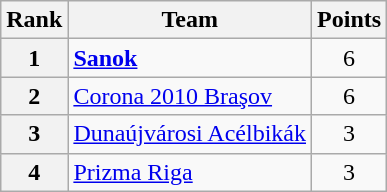<table class="wikitable" style="text-align: center;">
<tr>
<th>Rank</th>
<th>Team</th>
<th>Points</th>
</tr>
<tr>
<th>1</th>
<td style="text-align: left;"> <strong><a href='#'>Sanok</a></strong></td>
<td>6</td>
</tr>
<tr>
<th>2</th>
<td style="text-align: left;"> <a href='#'>Corona 2010 Braşov</a></td>
<td>6</td>
</tr>
<tr>
<th>3</th>
<td style="text-align: left;"> <a href='#'>Dunaújvárosi Acélbikák</a></td>
<td>3</td>
</tr>
<tr>
<th>4</th>
<td style="text-align: left;"> <a href='#'>Prizma Riga</a></td>
<td>3</td>
</tr>
</table>
